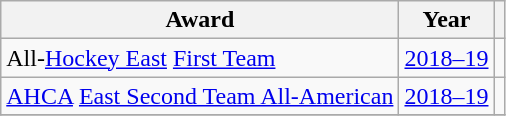<table class="wikitable">
<tr>
<th>Award</th>
<th>Year</th>
<th></th>
</tr>
<tr>
<td>All-<a href='#'>Hockey East</a> <a href='#'>First Team</a></td>
<td><a href='#'>2018–19</a></td>
<td></td>
</tr>
<tr>
<td><a href='#'>AHCA</a> <a href='#'>East Second Team All-American</a></td>
<td><a href='#'>2018–19</a></td>
<td></td>
</tr>
<tr>
</tr>
</table>
